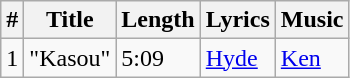<table class="wikitable">
<tr>
<th>#</th>
<th>Title</th>
<th>Length</th>
<th>Lyrics</th>
<th>Music</th>
</tr>
<tr>
<td>1</td>
<td>"Kasou"</td>
<td>5:09</td>
<td><a href='#'>Hyde</a></td>
<td><a href='#'>Ken</a></td>
</tr>
</table>
